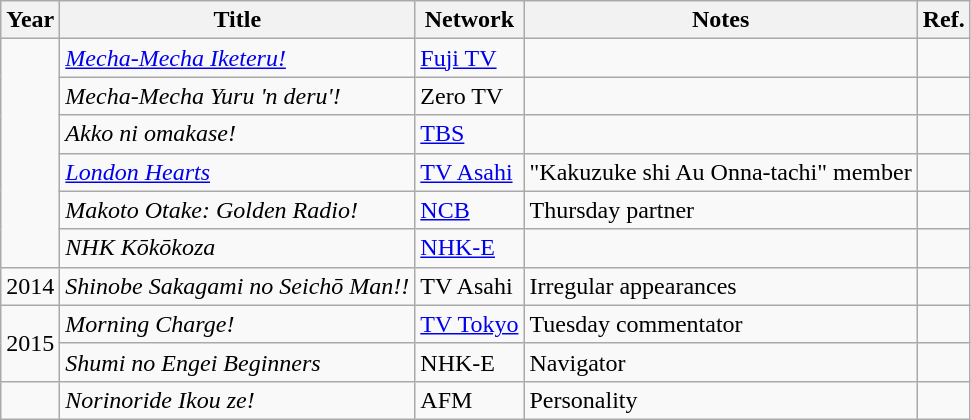<table class="wikitable">
<tr>
<th>Year</th>
<th>Title</th>
<th>Network</th>
<th>Notes</th>
<th>Ref.</th>
</tr>
<tr>
<td rowspan="6"></td>
<td><em><a href='#'>Mecha-Mecha Iketeru!</a></em></td>
<td><a href='#'>Fuji TV</a></td>
<td></td>
<td></td>
</tr>
<tr>
<td><em>Mecha-Mecha Yuru 'n deru'!</em></td>
<td>Zero TV</td>
<td></td>
<td></td>
</tr>
<tr>
<td><em>Akko ni omakase!</em></td>
<td><a href='#'>TBS</a></td>
<td></td>
<td></td>
</tr>
<tr>
<td><em><a href='#'>London Hearts</a></em></td>
<td><a href='#'>TV Asahi</a></td>
<td>"Kakuzuke shi Au Onna-tachi" member</td>
<td></td>
</tr>
<tr>
<td><em>Makoto Otake: Golden Radio!</em></td>
<td><a href='#'>NCB</a></td>
<td>Thursday partner</td>
<td></td>
</tr>
<tr>
<td><em>NHK Kōkōkoza</em></td>
<td><a href='#'>NHK-E</a></td>
<td></td>
<td></td>
</tr>
<tr>
<td>2014</td>
<td><em>Shinobe Sakagami no Seichō Man!!</em></td>
<td>TV Asahi</td>
<td>Irregular appearances</td>
<td></td>
</tr>
<tr>
<td rowspan="2">2015</td>
<td><em>Morning Charge!</em></td>
<td><a href='#'>TV Tokyo</a></td>
<td>Tuesday commentator</td>
<td></td>
</tr>
<tr>
<td><em>Shumi no Engei Beginners</em></td>
<td>NHK-E</td>
<td>Navigator</td>
<td></td>
</tr>
<tr>
<td></td>
<td><em>Norinoride Ikou ze!</em></td>
<td>AFM</td>
<td>Personality</td>
<td></td>
</tr>
</table>
